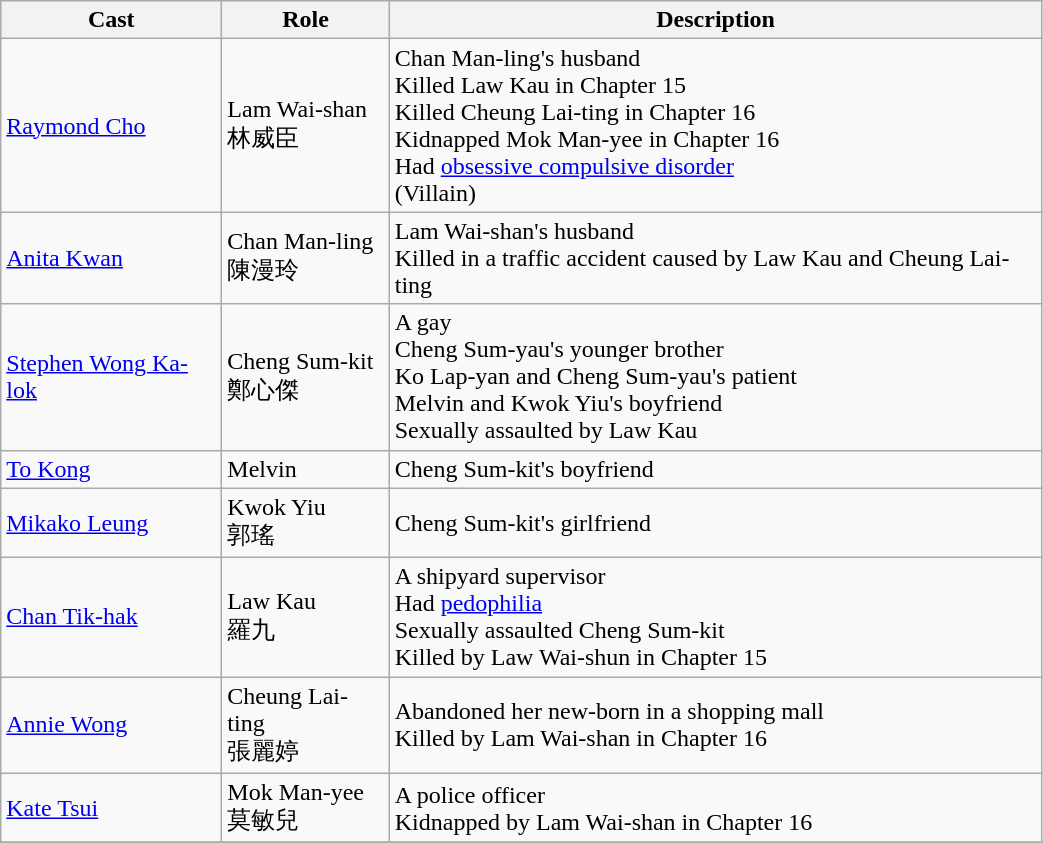<table class="wikitable" width="55%">
<tr>
<th>Cast</th>
<th>Role</th>
<th>Description</th>
</tr>
<tr>
<td><a href='#'>Raymond Cho</a></td>
<td>Lam Wai-shan<br>林威臣</td>
<td>Chan Man-ling's husband<br>Killed Law Kau in Chapter 15<br>Killed Cheung Lai-ting in Chapter 16<br>Kidnapped Mok Man-yee in Chapter 16<br>Had <a href='#'>obsessive compulsive disorder</a><br>(Villain)</td>
</tr>
<tr>
<td><a href='#'>Anita Kwan</a></td>
<td>Chan Man-ling<br>陳漫玲</td>
<td>Lam Wai-shan's husband<br>Killed in a traffic accident caused by Law Kau and Cheung Lai-ting</td>
</tr>
<tr>
<td><a href='#'>Stephen Wong Ka-lok</a></td>
<td>Cheng Sum-kit<br>鄭心傑</td>
<td>A gay<br>Cheng Sum-yau's younger brother<br>Ko Lap-yan and Cheng Sum-yau's patient<br>Melvin and Kwok Yiu's boyfriend<br>Sexually assaulted by Law Kau</td>
</tr>
<tr>
<td><a href='#'>To Kong</a></td>
<td>Melvin</td>
<td>Cheng Sum-kit's boyfriend</td>
</tr>
<tr>
<td><a href='#'>Mikako Leung</a></td>
<td>Kwok Yiu<br>郭瑤</td>
<td>Cheng Sum-kit's girlfriend</td>
</tr>
<tr>
<td><a href='#'>Chan Tik-hak</a></td>
<td>Law Kau<br>羅九</td>
<td>A shipyard supervisor<br>Had <a href='#'>pedophilia</a><br>Sexually assaulted Cheng Sum-kit<br>Killed by Law Wai-shun in Chapter 15<br></td>
</tr>
<tr>
<td><a href='#'>Annie Wong</a></td>
<td>Cheung Lai-ting<br>張麗婷</td>
<td>Abandoned her new-born in a shopping mall<br>Killed by Lam Wai-shan in Chapter 16<br></td>
</tr>
<tr>
<td><a href='#'>Kate Tsui</a></td>
<td>Mok Man-yee<br>莫敏兒</td>
<td>A police officer<br>Kidnapped by Lam Wai-shan in Chapter 16</td>
</tr>
<tr>
</tr>
</table>
